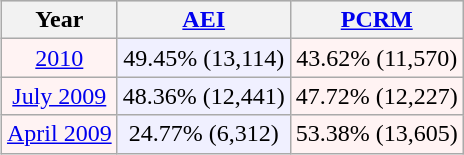<table class="wikitable"  style="float:right; font-size:100%; margin: 1em 1em 1em 1em;">
<tr style="background:lightgrey;">
<th>Year</th>
<th><a href='#'>AEI</a></th>
<th><a href='#'>PCRM</a></th>
</tr>
<tr>
<td style="text-align:center; background:#fff3f3;"><a href='#'>2010</a></td>
<td style="text-align:center; background:#f0f0ff;">49.45% (13,114)</td>
<td style="text-align:center; background:#fff3f3;">43.62% (11,570)</td>
</tr>
<tr>
<td style="text-align:center; background:#fff3f3;"><a href='#'>July 2009</a></td>
<td style="text-align:center; background:#f0f0ff;">48.36% (12,441)</td>
<td style="text-align:center; background:#fff3f3;">47.72% (12,227)</td>
</tr>
<tr>
<td style="text-align:center; background:#fff3f3;"><a href='#'>April 2009</a></td>
<td style="text-align:center; background:#f0f0ff;">24.77% (6,312)</td>
<td style="text-align:center; background:#fff3f3;">53.38% (13,605)</td>
</tr>
</table>
